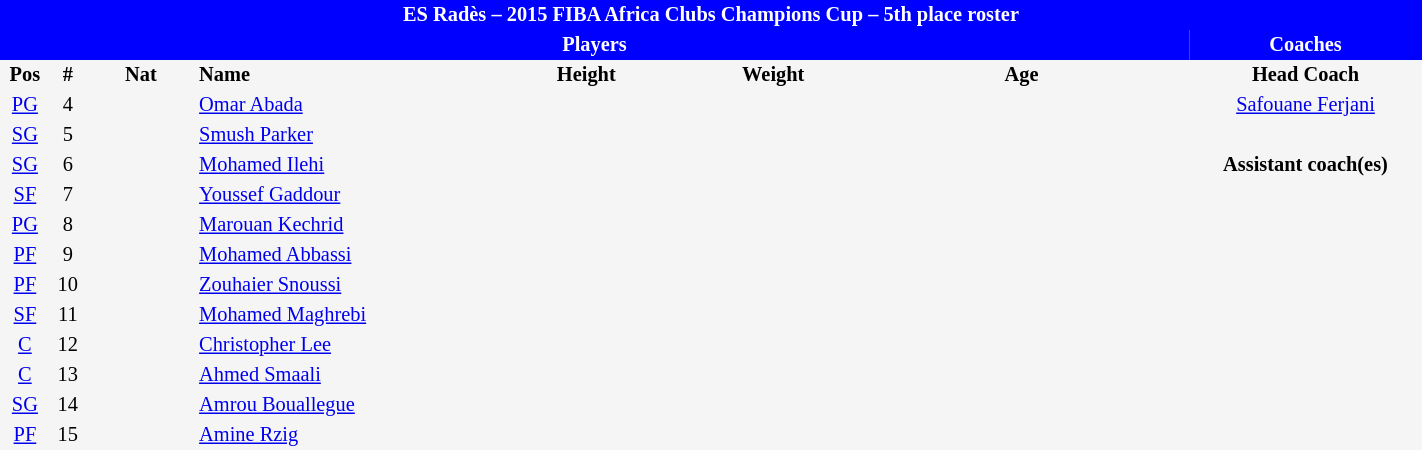<table border=0 cellpadding=2 cellspacing=0  |- bgcolor=#f5f5f5 style="text-align:center; font-size:85%;" width=75%>
<tr>
<td colspan="8" style="background: blue; color: white"><strong>ES Radès – 2015 FIBA Africa Clubs Champions Cup – 5th place roster</strong></td>
</tr>
<tr>
<td colspan="7" style="background: blue; color: white"><strong>Players</strong></td>
<td style="background: blue; color: white"><strong>Coaches</strong></td>
</tr>
<tr style="background=#f5f5f5; color: black">
<th width=5px>Pos</th>
<th width=5px>#</th>
<th width=50px>Nat</th>
<th width=135px align=left>Name</th>
<th width=100px>Height</th>
<th width=75px>Weight</th>
<th width=160px>Age</th>
<th width=110px>Head Coach</th>
</tr>
<tr>
<td><a href='#'>PG</a></td>
<td>4</td>
<td></td>
<td align=left><a href='#'>Omar Abada</a></td>
<td><span></span></td>
<td></td>
<td><span></span></td>
<td> <a href='#'>Safouane Ferjani</a></td>
</tr>
<tr>
<td><a href='#'>SG</a></td>
<td>5</td>
<td></td>
<td align=left><a href='#'>Smush Parker</a></td>
<td><span></span></td>
<td><span></span></td>
<td><span></span></td>
</tr>
<tr>
<td><a href='#'>SG</a></td>
<td>6</td>
<td></td>
<td align=left><a href='#'>Mohamed Ilehi</a></td>
<td><span></span></td>
<td></td>
<td><span></span></td>
<td><strong>Assistant coach(es)</strong></td>
</tr>
<tr>
<td><a href='#'>SF</a></td>
<td>7</td>
<td></td>
<td align=left><a href='#'>Youssef Gaddour</a></td>
<td><span></span></td>
<td></td>
<td><span></span></td>
<td></td>
</tr>
<tr>
<td><a href='#'>PG</a></td>
<td>8</td>
<td></td>
<td align=left><a href='#'>Marouan Kechrid</a></td>
<td><span></span></td>
<td><span></span></td>
<td><span></span></td>
</tr>
<tr>
<td><a href='#'>PF</a></td>
<td>9</td>
<td></td>
<td align=left><a href='#'>Mohamed Abbassi</a></td>
<td><span></span></td>
<td></td>
<td><span></span></td>
</tr>
<tr>
<td><a href='#'>PF</a></td>
<td>10</td>
<td></td>
<td align=left><a href='#'>Zouhaier Snoussi</a></td>
<td><span></span></td>
<td></td>
<td><span></span></td>
</tr>
<tr>
<td><a href='#'>SF</a></td>
<td>11</td>
<td></td>
<td align=left><a href='#'>Mohamed Maghrebi</a></td>
<td><span></span></td>
<td></td>
<td><span></span></td>
</tr>
<tr>
<td><a href='#'>C</a></td>
<td>12</td>
<td></td>
<td align=left><a href='#'>Christopher Lee</a></td>
<td><span></span></td>
<td></td>
<td><span></span></td>
<td></td>
</tr>
<tr>
<td><a href='#'>C</a></td>
<td>13</td>
<td></td>
<td align=left><a href='#'>Ahmed Smaali</a></td>
<td><span></span></td>
<td></td>
<td><span></span></td>
</tr>
<tr>
<td><a href='#'>SG</a></td>
<td>14</td>
<td></td>
<td align=left><a href='#'>Amrou Bouallegue</a></td>
<td><span></span></td>
<td></td>
<td><span></span></td>
</tr>
<tr>
<td><a href='#'>PF</a></td>
<td>15</td>
<td></td>
<td align=left><a href='#'>Amine Rzig</a></td>
<td><span></span></td>
<td></td>
<td><span></span></td>
</tr>
</table>
